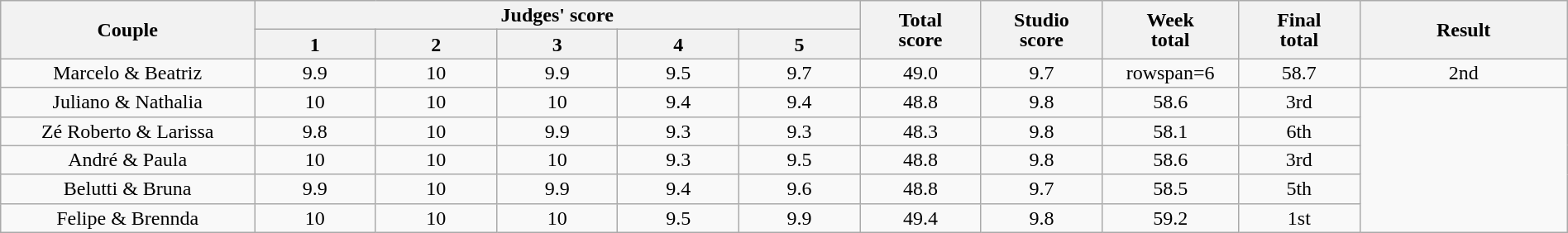<table class="wikitable" style="font-size:100%; line-height:16px; text-align:center" width="100%">
<tr>
<th rowspan=2 width="11.00%">Couple</th>
<th colspan=5>Judges' score</th>
<th rowspan=2 width="05.25%">Total<br>score</th>
<th rowspan=2 width="05.25%">Studio<br>score</th>
<th rowspan=2 width="05.25%">Week<br>total</th>
<th rowspan=2 width="05.25%">Final<br>total</th>
<th rowspan=2 width="09.00%">Result</th>
</tr>
<tr>
<th width="05.25%">1</th>
<th width="05.25%">2</th>
<th width="05.25%">3</th>
<th width="05.25%">4</th>
<th width="05.25%">5</th>
</tr>
<tr>
<td>Marcelo & Beatriz</td>
<td>9.9</td>
<td>10</td>
<td>9.9</td>
<td>9.5</td>
<td>9.7</td>
<td>49.0</td>
<td>9.7</td>
<td>rowspan=6 </td>
<td>58.7</td>
<td>2nd</td>
</tr>
<tr>
<td>Juliano & Nathalia</td>
<td>10</td>
<td>10</td>
<td>10</td>
<td>9.4</td>
<td>9.4</td>
<td>48.8</td>
<td>9.8</td>
<td>58.6</td>
<td>3rd</td>
</tr>
<tr>
<td>Zé Roberto & Larissa</td>
<td>9.8</td>
<td>10</td>
<td>9.9</td>
<td>9.3</td>
<td>9.3</td>
<td>48.3</td>
<td>9.8</td>
<td>58.1</td>
<td>6th</td>
</tr>
<tr>
<td>André & Paula</td>
<td>10</td>
<td>10</td>
<td>10</td>
<td>9.3</td>
<td>9.5</td>
<td>48.8</td>
<td>9.8</td>
<td>58.6</td>
<td>3rd</td>
</tr>
<tr>
<td>Belutti & Bruna</td>
<td>9.9</td>
<td>10</td>
<td>9.9</td>
<td>9.4</td>
<td>9.6</td>
<td>48.8</td>
<td>9.7</td>
<td>58.5</td>
<td>5th</td>
</tr>
<tr>
<td>Felipe & Brennda</td>
<td>10</td>
<td>10</td>
<td>10</td>
<td>9.5</td>
<td>9.9</td>
<td>49.4</td>
<td>9.8</td>
<td>59.2</td>
<td>1st</td>
</tr>
</table>
